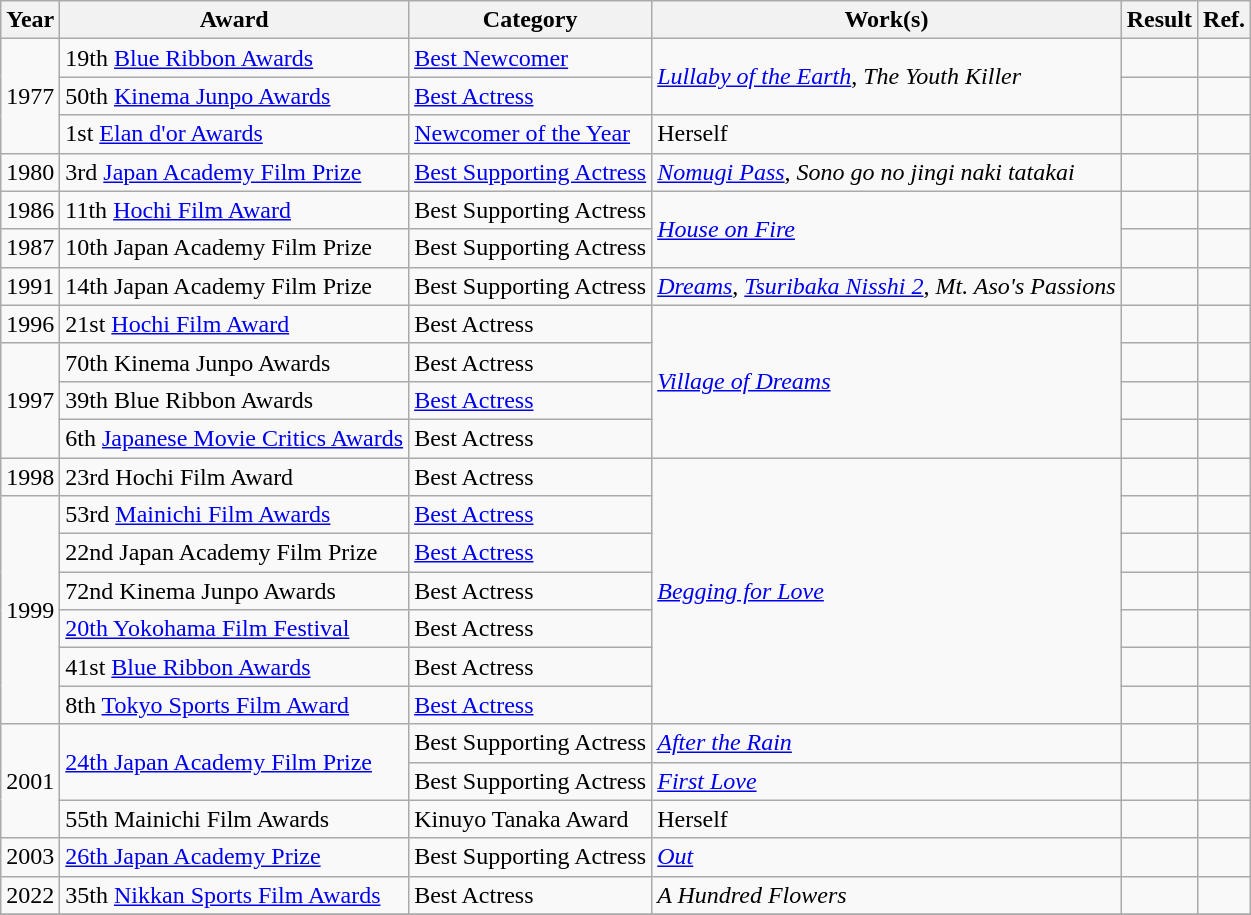<table class="wikitable sortable">
<tr>
<th>Year</th>
<th>Award</th>
<th>Category</th>
<th>Work(s)</th>
<th>Result</th>
<th class="unsortable">Ref.</th>
</tr>
<tr>
<td rowspan=3>1977</td>
<td>19th <a href='#'>Blue Ribbon Awards</a></td>
<td><a href='#'>Best Newcomer</a></td>
<td rowspan=2><em><a href='#'>Lullaby of the Earth</a></em>, <em>The Youth Killer</em></td>
<td></td>
<td></td>
</tr>
<tr>
<td>50th <a href='#'>Kinema Junpo Awards</a></td>
<td><a href='#'>Best Actress</a></td>
<td></td>
<td></td>
</tr>
<tr>
<td>1st <a href='#'>Elan d'or Awards</a></td>
<td><a href='#'>Newcomer of the Year</a></td>
<td>Herself</td>
<td></td>
<td></td>
</tr>
<tr>
<td>1980</td>
<td>3rd <a href='#'>Japan Academy Film Prize</a></td>
<td><a href='#'>Best Supporting Actress</a></td>
<td><em><a href='#'>Nomugi Pass</a></em>, <em>Sono go no jingi naki tatakai</em></td>
<td></td>
<td></td>
</tr>
<tr>
<td>1986</td>
<td>11th <a href='#'>Hochi Film Award</a></td>
<td>Best Supporting Actress</td>
<td rowspan=2><em><a href='#'>House on Fire</a></em></td>
<td></td>
<td></td>
</tr>
<tr>
<td>1987</td>
<td>10th Japan Academy Film Prize</td>
<td>Best Supporting Actress</td>
<td></td>
<td></td>
</tr>
<tr>
<td>1991</td>
<td>14th Japan Academy Film Prize</td>
<td>Best Supporting Actress</td>
<td><em><a href='#'>Dreams</a></em>, <em><a href='#'>Tsuribaka Nisshi 2</a></em>, <em>Mt. Aso's Passions</em></td>
<td></td>
<td></td>
</tr>
<tr>
<td>1996</td>
<td>21st <a href='#'>Hochi Film Award</a></td>
<td>Best Actress</td>
<td rowspan=4><em><a href='#'>Village of Dreams</a></em></td>
<td></td>
<td></td>
</tr>
<tr>
<td rowspan=3>1997</td>
<td>70th Kinema Junpo Awards</td>
<td>Best Actress</td>
<td></td>
<td></td>
</tr>
<tr>
<td>39th Blue Ribbon Awards</td>
<td><a href='#'>Best Actress</a></td>
<td></td>
<td></td>
</tr>
<tr>
<td>6th <a href='#'>Japanese Movie Critics Awards</a></td>
<td>Best Actress</td>
<td></td>
<td></td>
</tr>
<tr>
<td>1998</td>
<td>23rd Hochi Film Award</td>
<td>Best Actress</td>
<td rowspan=7><em><a href='#'>Begging for Love</a></em></td>
<td></td>
<td></td>
</tr>
<tr>
<td rowspan=6>1999</td>
<td>53rd <a href='#'>Mainichi Film Awards</a></td>
<td><a href='#'>Best Actress</a></td>
<td></td>
<td></td>
</tr>
<tr>
<td>22nd Japan Academy Film Prize</td>
<td><a href='#'>Best Actress</a></td>
<td></td>
<td></td>
</tr>
<tr>
<td>72nd Kinema Junpo Awards</td>
<td>Best Actress</td>
<td></td>
<td></td>
</tr>
<tr>
<td><a href='#'>20th Yokohama Film Festival</a></td>
<td>Best Actress</td>
<td></td>
<td></td>
</tr>
<tr>
<td>41st <a href='#'>Blue Ribbon Awards</a></td>
<td>Best Actress</td>
<td></td>
<td></td>
</tr>
<tr>
<td>8th <a href='#'>Tokyo Sports Film Award</a></td>
<td><a href='#'>Best Actress</a></td>
<td></td>
<td></td>
</tr>
<tr>
<td rowspan=3>2001</td>
<td rowspan=2><a href='#'>24th Japan Academy Film Prize</a></td>
<td>Best Supporting Actress</td>
<td><em><a href='#'>After the Rain</a></em></td>
<td></td>
<td></td>
</tr>
<tr>
<td>Best Supporting Actress</td>
<td><em><a href='#'>First Love</a></em></td>
<td></td>
<td></td>
</tr>
<tr>
<td>55th Mainichi Film Awards</td>
<td>Kinuyo Tanaka Award</td>
<td>Herself</td>
<td></td>
<td></td>
</tr>
<tr>
<td>2003</td>
<td><a href='#'>26th Japan Academy Prize</a></td>
<td>Best Supporting Actress</td>
<td><em><a href='#'>Out</a></em></td>
<td></td>
<td></td>
</tr>
<tr>
<td>2022</td>
<td>35th <a href='#'>Nikkan Sports Film Awards</a></td>
<td>Best Actress</td>
<td><em>A Hundred Flowers</em></td>
<td></td>
<td></td>
</tr>
<tr>
</tr>
</table>
